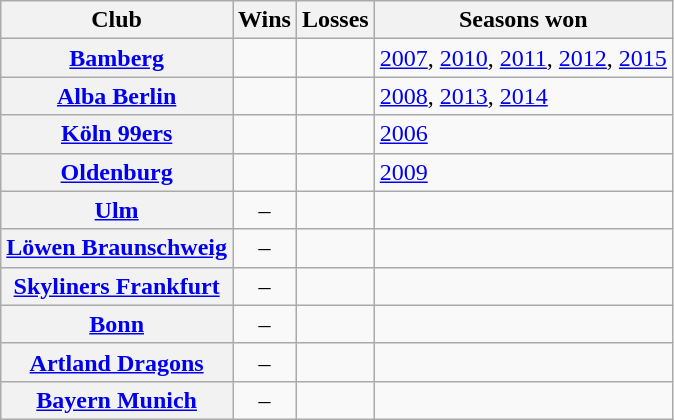<table class="wikitable sortable plainrowheaders" style="text-align:left">
<tr>
<th scope="col">Club</th>
<th scope="col">Wins</th>
<th scope="col">Losses</th>
<th scope="col">Seasons won</th>
</tr>
<tr>
<th scope="row"><a href='#'> Bamberg</a></th>
<td align="center"></td>
<td align="center"></td>
<td><a href='#'>2007</a>, <a href='#'>2010</a>, <a href='#'>2011</a>, <a href='#'>2012</a>, <a href='#'>2015</a></td>
</tr>
<tr>
<th scope="row"><a href='#'>Alba Berlin</a></th>
<td align="center"></td>
<td align="center"></td>
<td><a href='#'>2008</a>, <a href='#'>2013</a>, <a href='#'>2014</a></td>
</tr>
<tr>
<th scope="row"><a href='#'>Köln 99ers</a></th>
<td align="center"></td>
<td align="center"></td>
<td><a href='#'>2006</a></td>
</tr>
<tr>
<th scope="row"><a href='#'> Oldenburg</a></th>
<td align="center"></td>
<td align="center"></td>
<td><a href='#'>2009</a></td>
</tr>
<tr>
<th scope="row"><a href='#'> Ulm</a></th>
<td align="center">–</td>
<td align="center"></td>
<td align="center"></td>
</tr>
<tr>
<th scope="row"><a href='#'>Löwen Braunschweig</a></th>
<td align="center">–</td>
<td align="center"></td>
<td align="center"></td>
</tr>
<tr>
<th scope="row"><a href='#'>Skyliners Frankfurt</a></th>
<td align="center">–</td>
<td align="center"></td>
<td align="center"></td>
</tr>
<tr>
<th scope="row"><a href='#'>Bonn</a></th>
<td align="center">–</td>
<td align="center"></td>
<td align="center"></td>
</tr>
<tr>
<th scope="row"><a href='#'>Artland Dragons</a></th>
<td align="center">–</td>
<td align="center"></td>
<td align="center"></td>
</tr>
<tr>
<th scope="row"><a href='#'>Bayern Munich</a></th>
<td align="center">–</td>
<td align="center"></td>
<td align="center"></td>
</tr>
</table>
